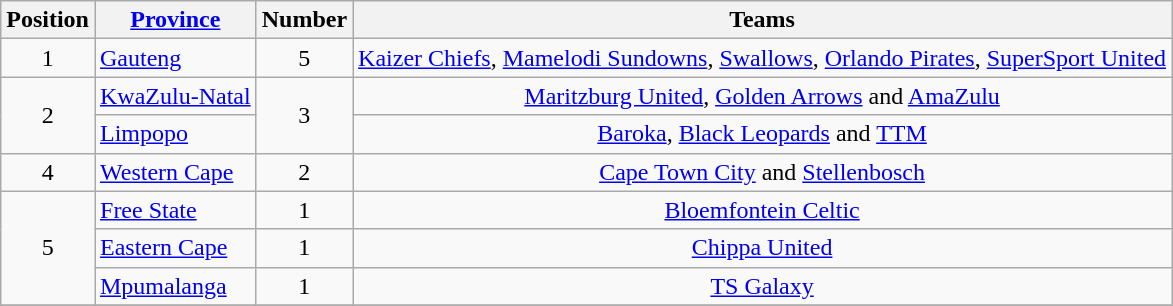<table class="wikitable">
<tr>
<th>Position</th>
<th><a href='#'>Province</a></th>
<th>Number</th>
<th>Teams</th>
</tr>
<tr>
<td align=center>1</td>
<td><a href='#'>Gauteng</a></td>
<td align=center>5</td>
<td align=center><a href='#'>Kaizer Chiefs</a>, <a href='#'>Mamelodi Sundowns</a>, <a href='#'>Swallows</a>, <a href='#'>Orlando Pirates</a>, <a href='#'>SuperSport United</a></td>
</tr>
<tr>
<td rowspan=2 align=center>2</td>
<td><a href='#'>KwaZulu-Natal</a></td>
<td rowspan=2 align=center>3</td>
<td align=center><a href='#'>Maritzburg United</a>, <a href='#'>Golden Arrows</a> and <a href='#'>AmaZulu</a></td>
</tr>
<tr>
<td><a href='#'>Limpopo</a></td>
<td align=center><a href='#'>Baroka</a>, <a href='#'>Black Leopards</a> and <a href='#'>TTM</a></td>
</tr>
<tr>
<td rowspan=1 align=center>4</td>
<td><a href='#'>Western Cape</a></td>
<td rowspan=1 align=center>2</td>
<td align=center><a href='#'>Cape Town City</a> and <a href='#'>Stellenbosch</a></td>
</tr>
<tr>
<td rowspan=3 align=center>5</td>
<td><a href='#'>Free State</a></td>
<td rowspan=1 align=center>1</td>
<td align=center><a href='#'>Bloemfontein Celtic</a></td>
</tr>
<tr>
<td><a href='#'>Eastern Cape</a></td>
<td align=center>1</td>
<td align=center><a href='#'>Chippa United</a></td>
</tr>
<tr>
<td><a href='#'>Mpumalanga</a></td>
<td align=center>1</td>
<td align=center><a href='#'>TS Galaxy</a></td>
</tr>
<tr>
</tr>
</table>
